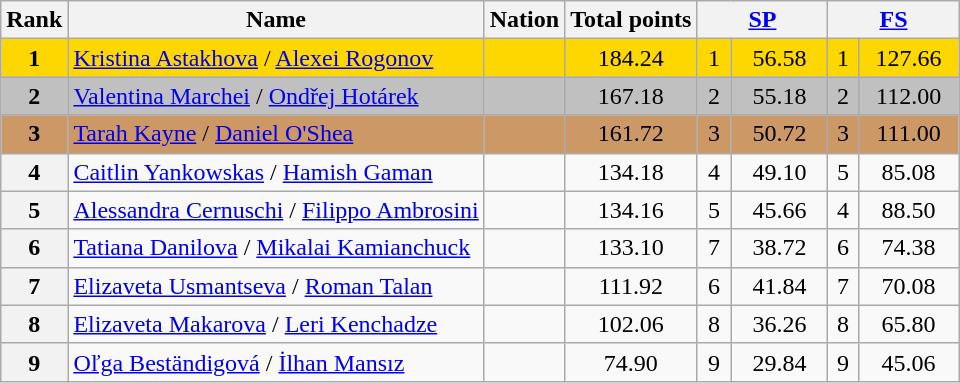<table class="wikitable sortable">
<tr>
<th>Rank</th>
<th>Name</th>
<th>Nation</th>
<th>Total points</th>
<th colspan="2" width="80px"><a href='#'>SP</a></th>
<th colspan="2" width="80px"><a href='#'>FS</a></th>
</tr>
<tr bgcolor=gold>
<td align=center><strong>1</strong></td>
<td><a href='#'>Kristina Astakhova</a> / <a href='#'>Alexei Rogonov</a></td>
<td></td>
<td align=center>184.24</td>
<td align=center>1</td>
<td align=center>56.58</td>
<td align=center>1</td>
<td align=center>127.66</td>
</tr>
<tr bgcolor=silver>
<td align=center><strong>2</strong></td>
<td><a href='#'>Valentina Marchei</a> / <a href='#'>Ondřej Hotárek</a></td>
<td></td>
<td align=center>167.18</td>
<td align=center>2</td>
<td align=center>55.18</td>
<td align=center>2</td>
<td align=center>112.00</td>
</tr>
<tr bgcolor=cc9966>
<td align=center><strong>3</strong></td>
<td><a href='#'>Tarah Kayne</a> / <a href='#'>Daniel O'Shea</a></td>
<td></td>
<td align=center>161.72</td>
<td align=center>3</td>
<td align=center>50.72</td>
<td align=center>3</td>
<td align=center>111.00</td>
</tr>
<tr>
<th>4</th>
<td><a href='#'>Caitlin Yankowskas</a> / <a href='#'>Hamish Gaman</a></td>
<td></td>
<td align=center>134.18</td>
<td align=center>4</td>
<td align=center>49.10</td>
<td align=center>5</td>
<td align=center>85.08</td>
</tr>
<tr>
<th>5</th>
<td><a href='#'>Alessandra Cernuschi</a> / <a href='#'>Filippo Ambrosini</a></td>
<td></td>
<td align=center>134.16</td>
<td align=center>5</td>
<td align=center>45.66</td>
<td align=center>4</td>
<td align=center>88.50</td>
</tr>
<tr>
<th>6</th>
<td><a href='#'>Tatiana Danilova</a> / <a href='#'>Mikalai Kamianchuck</a></td>
<td></td>
<td align=center>133.10</td>
<td align=center>7</td>
<td align=center>38.72</td>
<td align=center>6</td>
<td align=center>74.38</td>
</tr>
<tr>
<th>7</th>
<td><a href='#'>Elizaveta Usmantseva</a> / <a href='#'>Roman Talan</a></td>
<td></td>
<td align=center>111.92</td>
<td align=center>6</td>
<td align=center>41.84</td>
<td align=center>7</td>
<td align=center>70.08</td>
</tr>
<tr>
<th>8</th>
<td><a href='#'>Elizaveta Makarova</a> / <a href='#'>Leri Kenchadze</a></td>
<td></td>
<td align=center>102.06</td>
<td align=center>8</td>
<td align=center>36.26</td>
<td align=center>8</td>
<td align=center>65.80</td>
</tr>
<tr>
<th>9</th>
<td><a href='#'>Oľga Beständigová</a> / <a href='#'>İlhan Mansız</a></td>
<td></td>
<td align=center>74.90</td>
<td align=center>9</td>
<td align=center>29.84</td>
<td align=center>9</td>
<td align=center>45.06</td>
</tr>
</table>
